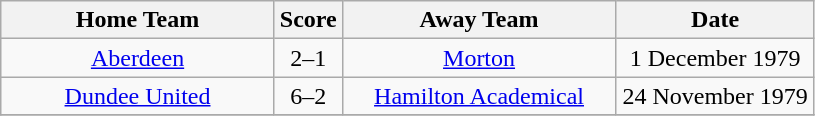<table class="wikitable" style="text-align:center;">
<tr>
<th width=175>Home Team</th>
<th width=20>Score</th>
<th width=175>Away Team</th>
<th width= 125>Date</th>
</tr>
<tr>
<td><a href='#'>Aberdeen</a></td>
<td>2–1</td>
<td><a href='#'>Morton</a></td>
<td>1 December 1979</td>
</tr>
<tr>
<td><a href='#'>Dundee United</a></td>
<td>6–2</td>
<td><a href='#'>Hamilton Academical</a></td>
<td>24 November 1979</td>
</tr>
<tr>
</tr>
</table>
